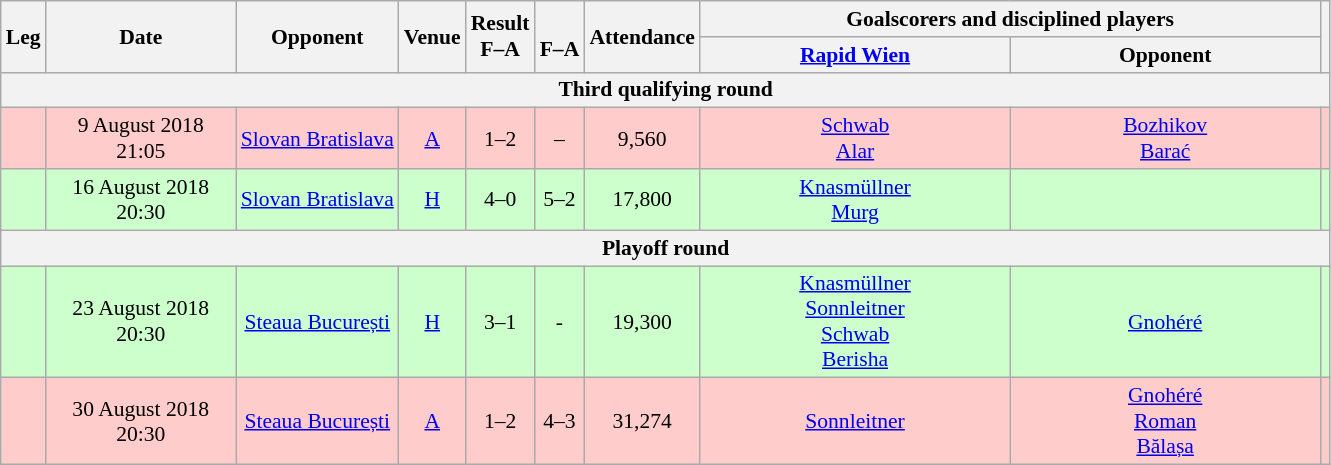<table class="wikitable" style="text-align:center; font-size:90%">
<tr>
<th rowspan="2">Leg</th>
<th rowspan="2" style="width:120px">Date</th>
<th rowspan="2">Opponent</th>
<th rowspan="2">Venue</th>
<th rowspan="2">Result<br>F–A</th>
<th rowspan="2"><br>F–A</th>
<th rowspan="2">Attendance</th>
<th colspan="2">Goalscorers and disciplined players</th>
<th rowspan="2"></th>
</tr>
<tr>
<th style="width:200px"><a href='#'>Rapid Wien</a></th>
<th style="width:200px">Opponent</th>
</tr>
<tr>
<th colspan="10">Third qualifying round</th>
</tr>
<tr style="background:#fcc">
<td></td>
<td>9 August 2018 21:05</td>
<td> <a href='#'>Slovan Bratislava</a></td>
<td><a href='#'>A</a></td>
<td>1–2</td>
<td>–</td>
<td>9,560</td>
<td><a href='#'>Schwab</a>  <br> <a href='#'>Alar</a> </td>
<td><a href='#'>Bozhikov</a>  <br> <a href='#'>Barać</a> </td>
<td></td>
</tr>
<tr style="background:#cfc">
<td></td>
<td>16 August 2018 20:30</td>
<td> <a href='#'>Slovan Bratislava</a></td>
<td><a href='#'>H</a></td>
<td>4–0</td>
<td>5–2</td>
<td>17,800</td>
<td><a href='#'>Knasmüllner</a>    <br> <a href='#'>Murg</a> </td>
<td></td>
<td></td>
</tr>
<tr>
<th colspan="10">Playoff round</th>
</tr>
<tr style="background:#cfc">
<td></td>
<td>23 August 2018 20:30</td>
<td> <a href='#'>Steaua București</a></td>
<td><a href='#'>H</a></td>
<td>3–1</td>
<td>-</td>
<td>19,300</td>
<td><a href='#'>Knasmüllner</a>  <br> <a href='#'>Sonnleitner</a>  <br> <a href='#'>Schwab</a>  <br> <a href='#'>Berisha</a> </td>
<td><a href='#'>Gnohéré</a> </td>
<td></td>
</tr>
<tr style="background:#fcc">
<td></td>
<td>30 August 2018 20:30</td>
<td> <a href='#'>Steaua București</a></td>
<td><a href='#'>A</a></td>
<td>1–2</td>
<td>4–3</td>
<td>31,274</td>
<td><a href='#'>Sonnleitner</a> </td>
<td><a href='#'>Gnohéré</a>  <br> <a href='#'>Roman</a>  <br> <a href='#'>Bălașa</a> </td>
<td></td>
</tr>
</table>
